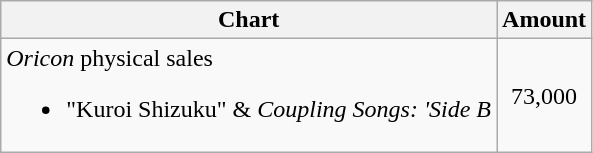<table class="wikitable">
<tr>
<th>Chart</th>
<th>Amount</th>
</tr>
<tr>
<td><em>Oricon</em> physical sales<br><ul><li>"Kuroi Shizuku" & <em>Coupling Songs: 'Side B<strong></li></ul></td>
<td style="text-align:center;">73,000</td>
</tr>
</table>
